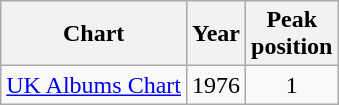<table class="wikitable sortable">
<tr>
<th>Chart</th>
<th>Year</th>
<th>Peak<br>position</th>
</tr>
<tr>
<td align="left"><a href='#'>UK Albums Chart</a></td>
<td align="left">1976</td>
<td style="text-align:center;">1</td>
</tr>
</table>
